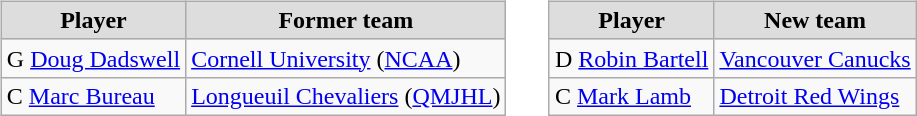<table cellspacing="10">
<tr>
<td valign="top"><br><table class="wikitable">
<tr align="center"  bgcolor="#dddddd">
<td><strong>Player</strong></td>
<td><strong>Former team</strong></td>
</tr>
<tr>
<td>G <a href='#'>Doug Dadswell</a></td>
<td><a href='#'>Cornell University</a> (<a href='#'>NCAA</a>)</td>
</tr>
<tr>
<td>C <a href='#'>Marc Bureau</a></td>
<td><a href='#'>Longueuil Chevaliers</a> (<a href='#'>QMJHL</a>)</td>
</tr>
</table>
</td>
<td valign="top"><br><table class="wikitable">
<tr align="center"  bgcolor="#dddddd">
<td><strong>Player</strong></td>
<td><strong>New team</strong></td>
</tr>
<tr>
<td>D <a href='#'>Robin Bartell</a></td>
<td><a href='#'>Vancouver Canucks</a></td>
</tr>
<tr>
<td>C <a href='#'>Mark Lamb</a></td>
<td><a href='#'>Detroit Red Wings</a></td>
</tr>
</table>
</td>
</tr>
</table>
